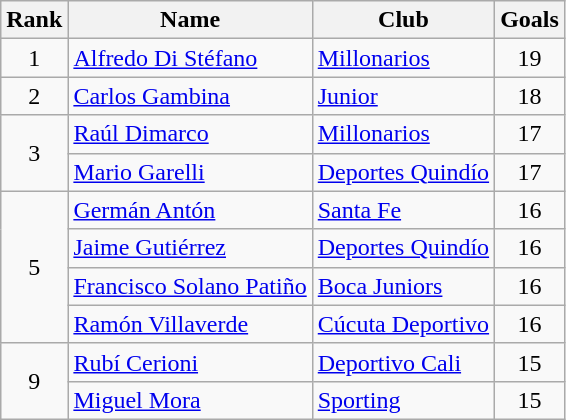<table class="wikitable">
<tr>
<th>Rank</th>
<th>Name</th>
<th>Club</th>
<th>Goals</th>
</tr>
<tr>
<td align=center>1</td>
<td>  <a href='#'>Alfredo Di Stéfano</a></td>
<td><a href='#'>Millonarios</a></td>
<td align=center>19</td>
</tr>
<tr>
<td align=center>2</td>
<td> <a href='#'>Carlos Gambina</a></td>
<td><a href='#'>Junior</a></td>
<td align=center>18</td>
</tr>
<tr>
<td rowspan=2 align=center>3</td>
<td> <a href='#'>Raúl Dimarco</a></td>
<td><a href='#'>Millonarios</a></td>
<td align=center>17</td>
</tr>
<tr>
<td> <a href='#'>Mario Garelli</a></td>
<td><a href='#'>Deportes Quindío</a></td>
<td align=center>17</td>
</tr>
<tr>
<td rowspan=4 align=center>5</td>
<td> <a href='#'>Germán Antón</a></td>
<td><a href='#'>Santa Fe</a></td>
<td align=center>16</td>
</tr>
<tr>
<td> <a href='#'>Jaime Gutiérrez</a></td>
<td><a href='#'>Deportes Quindío</a></td>
<td align=center>16</td>
</tr>
<tr>
<td> <a href='#'>Francisco Solano Patiño</a></td>
<td><a href='#'>Boca Juniors</a></td>
<td align=center>16</td>
</tr>
<tr>
<td> <a href='#'>Ramón Villaverde</a></td>
<td><a href='#'>Cúcuta Deportivo</a></td>
<td align=center>16</td>
</tr>
<tr>
<td rowspan=2 align=center>9</td>
<td> <a href='#'>Rubí Cerioni</a></td>
<td><a href='#'>Deportivo Cali</a></td>
<td align=center>15</td>
</tr>
<tr>
<td> <a href='#'>Miguel Mora</a></td>
<td><a href='#'>Sporting</a></td>
<td align=center>15</td>
</tr>
</table>
